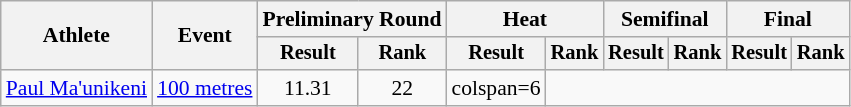<table class=wikitable style=font-size:90%>
<tr>
<th rowspan=2>Athlete</th>
<th rowspan=2>Event</th>
<th colspan=2>Preliminary Round</th>
<th colspan=2>Heat</th>
<th colspan=2>Semifinal</th>
<th colspan=2>Final</th>
</tr>
<tr style=font-size:95%>
<th>Result</th>
<th>Rank</th>
<th>Result</th>
<th>Rank</th>
<th>Result</th>
<th>Rank</th>
<th>Result</th>
<th>Rank</th>
</tr>
<tr align=center>
<td align=left><a href='#'>Paul Ma'unikeni</a></td>
<td align=left><a href='#'>100 metres</a></td>
<td>11.31 </td>
<td>22</td>
<td>colspan=6 </td>
</tr>
</table>
